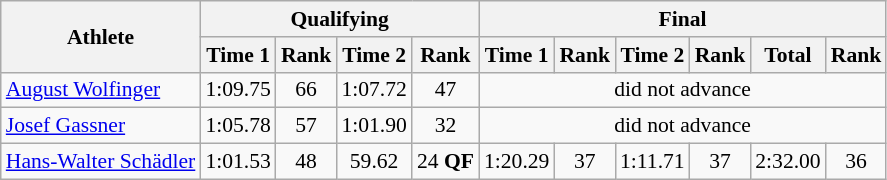<table class="wikitable" style="font-size:90%">
<tr>
<th rowspan="2">Athlete</th>
<th colspan="4">Qualifying</th>
<th colspan="6">Final</th>
</tr>
<tr>
<th>Time 1</th>
<th>Rank</th>
<th>Time 2</th>
<th>Rank</th>
<th>Time 1</th>
<th>Rank</th>
<th>Time 2</th>
<th>Rank</th>
<th>Total</th>
<th>Rank</th>
</tr>
<tr>
<td><a href='#'>August Wolfinger</a></td>
<td align="center">1:09.75</td>
<td align="center">66</td>
<td align="center">1:07.72</td>
<td align="center">47</td>
<td align="center" colspan="6">did not advance</td>
</tr>
<tr>
<td><a href='#'>Josef Gassner</a></td>
<td align="center">1:05.78</td>
<td align="center">57</td>
<td align="center">1:01.90</td>
<td align="center">32</td>
<td align="center" colspan="6">did not advance</td>
</tr>
<tr>
<td><a href='#'>Hans-Walter Schädler</a></td>
<td align="center">1:01.53</td>
<td align="center">48</td>
<td align="center">59.62</td>
<td align="center">24 <strong>QF</strong></td>
<td align="center">1:20.29</td>
<td align="center">37</td>
<td align="center">1:11.71</td>
<td align="center">37</td>
<td align="center">2:32.00</td>
<td align="center">36</td>
</tr>
</table>
